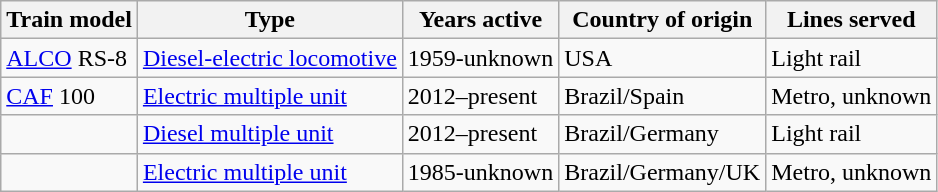<table class="wikitable">
<tr>
<th>Train model</th>
<th>Type</th>
<th>Years active</th>
<th>Country of origin</th>
<th>Lines served</th>
</tr>
<tr>
<td><a href='#'>ALCO</a> RS-8</td>
<td><a href='#'>Diesel-electric locomotive</a></td>
<td>1959-unknown</td>
<td>USA</td>
<td>Light rail</td>
</tr>
<tr>
<td><a href='#'>CAF</a> 100</td>
<td><a href='#'>Electric multiple unit</a></td>
<td>2012–present</td>
<td>Brazil/Spain</td>
<td>Metro, unknown</td>
</tr>
<tr>
<td></td>
<td><a href='#'>Diesel multiple unit</a></td>
<td>2012–present</td>
<td>Brazil/Germany</td>
<td>Light rail</td>
</tr>
<tr>
<td></td>
<td><a href='#'>Electric multiple unit</a></td>
<td>1985-unknown</td>
<td>Brazil/Germany/UK</td>
<td>Metro, unknown</td>
</tr>
</table>
